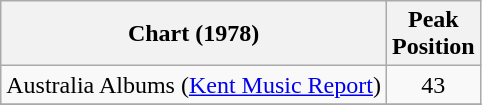<table class="wikitable sortable">
<tr>
<th>Chart (1978)</th>
<th>Peak<br>Position</th>
</tr>
<tr>
<td>Australia Albums (<a href='#'>Kent Music Report</a>)</td>
<td style="text-align:center;">43</td>
</tr>
<tr>
</tr>
<tr>
</tr>
</table>
